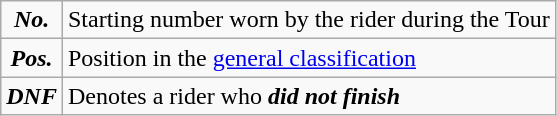<table class="wikitable">
<tr>
<td align=center><strong><em>No.</em></strong></td>
<td>Starting number worn by the rider during the Tour</td>
</tr>
<tr>
<td align=center><strong><em>Pos.</em></strong></td>
<td>Position in the <a href='#'>general classification</a></td>
</tr>
<tr>
<td align=center><strong><em>DNF</em></strong></td>
<td>Denotes a rider who <strong><em>did not finish</em></strong></td>
</tr>
</table>
